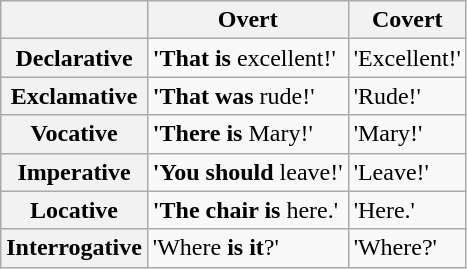<table border="1" class="wikitable">
<tr>
<th></th>
<th>Overt</th>
<th>Covert</th>
</tr>
<tr>
<th>Declarative</th>
<td><strong>'That is</strong> excellent!'<br></td>
<td>'Excellent!'<br></td>
</tr>
<tr>
<th>Exclamative</th>
<td><strong>'That was</strong> rude!'<br></td>
<td>'Rude!'<br></td>
</tr>
<tr>
<th>Vocative</th>
<td><strong>'There is</strong> Mary!'<br></td>
<td>'Mary!'<br></td>
</tr>
<tr>
<th>Imperative</th>
<td><strong>'You should</strong> leave!'<br></td>
<td>'Leave!'<br></td>
</tr>
<tr>
<th>Locative</th>
<td><strong>'The chair is</strong> here.'<br></td>
<td>'Here.'<br></td>
</tr>
<tr>
<th>Interrogative</th>
<td>'Where <strong>is it</strong>?'<br></td>
<td>'Where?'<br></td>
</tr>
</table>
